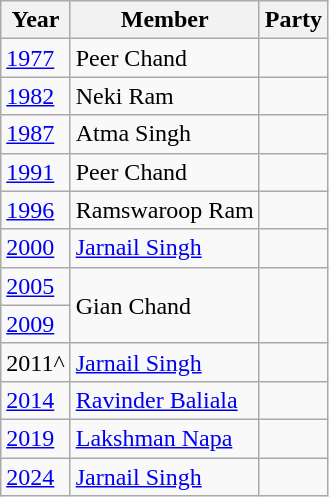<table class="wikitable">
<tr>
<th>Year</th>
<th>Member</th>
<th colspan="2">Party</th>
</tr>
<tr>
<td><a href='#'>1977</a></td>
<td>Peer Chand</td>
<td></td>
</tr>
<tr>
<td><a href='#'>1982</a></td>
<td>Neki Ram</td>
<td></td>
</tr>
<tr>
<td><a href='#'>1987</a></td>
<td>Atma Singh</td>
<td></td>
</tr>
<tr>
<td><a href='#'>1991</a></td>
<td>Peer Chand</td>
<td></td>
</tr>
<tr>
<td><a href='#'>1996</a></td>
<td>Ramswaroop Ram</td>
</tr>
<tr>
<td><a href='#'>2000</a></td>
<td><a href='#'>Jarnail Singh</a></td>
<td></td>
</tr>
<tr>
<td><a href='#'>2005</a></td>
<td rowspan="2">Gian Chand</td>
</tr>
<tr>
<td><a href='#'>2009</a></td>
</tr>
<tr>
<td>2011^</td>
<td><a href='#'>Jarnail Singh</a></td>
<td></td>
</tr>
<tr>
<td><a href='#'>2014</a></td>
<td><a href='#'>Ravinder Baliala</a></td>
<td></td>
</tr>
<tr>
<td><a href='#'>2019</a></td>
<td><a href='#'>Lakshman Napa</a></td>
<td></td>
</tr>
<tr>
<td><a href='#'>2024</a></td>
<td><a href='#'>Jarnail Singh</a></td>
<td></td>
</tr>
</table>
